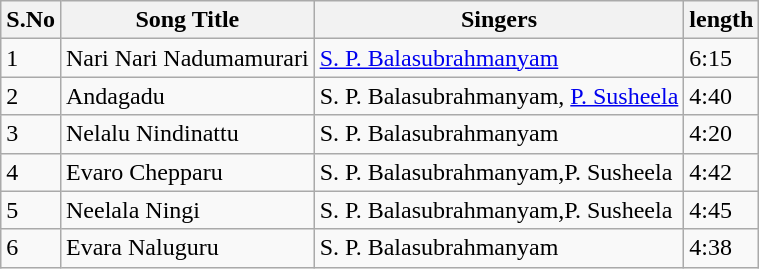<table class="wikitable">
<tr>
<th>S.No</th>
<th>Song Title</th>
<th>Singers</th>
<th>length</th>
</tr>
<tr>
<td>1</td>
<td>Nari Nari Nadumamurari</td>
<td><a href='#'>S. P. Balasubrahmanyam</a></td>
<td>6:15</td>
</tr>
<tr>
<td>2</td>
<td>Andagadu</td>
<td>S. P. Balasubrahmanyam, <a href='#'>P. Susheela</a></td>
<td>4:40</td>
</tr>
<tr>
<td>3</td>
<td>Nelalu Nindinattu</td>
<td>S. P. Balasubrahmanyam</td>
<td>4:20</td>
</tr>
<tr>
<td>4</td>
<td>Evaro Chepparu</td>
<td>S. P. Balasubrahmanyam,P. Susheela</td>
<td>4:42</td>
</tr>
<tr>
<td>5</td>
<td>Neelala Ningi</td>
<td>S. P. Balasubrahmanyam,P. Susheela</td>
<td>4:45</td>
</tr>
<tr>
<td>6</td>
<td>Evara Naluguru</td>
<td>S. P. Balasubrahmanyam</td>
<td>4:38</td>
</tr>
</table>
